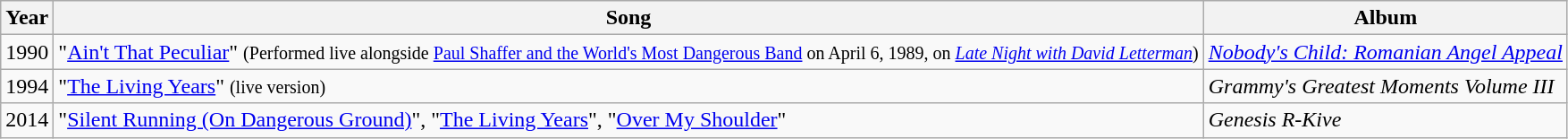<table class="wikitable">
<tr>
<th>Year</th>
<th>Song</th>
<th>Album</th>
</tr>
<tr>
<td>1990</td>
<td>"<a href='#'>Ain't That Peculiar</a>" <small>(Performed live alongside <a href='#'>Paul Shaffer and the World's Most Dangerous Band</a> on April 6, 1989, on <em><a href='#'>Late Night with David Letterman</a></em>)</small></td>
<td><em><a href='#'>Nobody's Child: Romanian Angel Appeal</a></em></td>
</tr>
<tr>
<td>1994</td>
<td>"<a href='#'>The Living Years</a>" <small>(live version)</small></td>
<td><em>Grammy's Greatest Moments Volume III</em></td>
</tr>
<tr>
<td>2014</td>
<td>"<a href='#'>Silent Running (On Dangerous Ground)</a>", "<a href='#'>The Living Years</a>", "<a href='#'>Over My Shoulder</a>"</td>
<td><em> Genesis R-Kive</em></td>
</tr>
</table>
